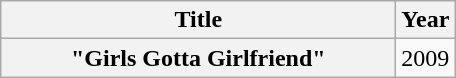<table class="wikitable plainrowheaders" style="text-align:center;">
<tr>
<th scope="col" rowspan="1" style="width:16em;">Title</th>
<th scope="col" rowspan="1">Year</th>
</tr>
<tr>
<th scope="row">"Girls Gotta Girlfriend"<br></th>
<td>2009</td>
</tr>
</table>
